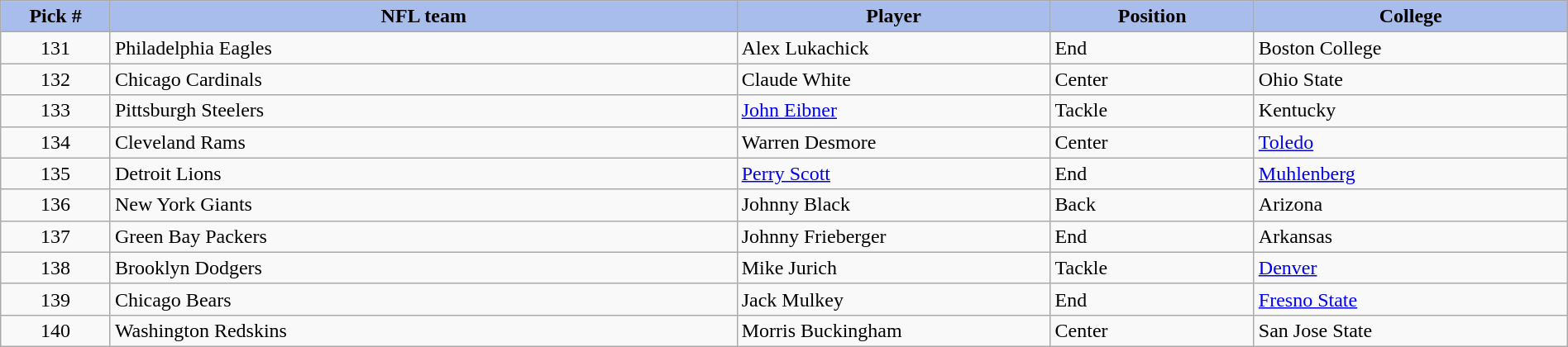<table class="wikitable sortable sortable" style="width: 100%">
<tr>
<th style="background:#A8BDEC;" width=7%>Pick #</th>
<th width=40% style="background:#A8BDEC;">NFL team</th>
<th width=20% style="background:#A8BDEC;">Player</th>
<th width=13% style="background:#A8BDEC;">Position</th>
<th style="background:#A8BDEC;">College</th>
</tr>
<tr>
<td align=center>131</td>
<td>Philadelphia Eagles</td>
<td>Alex Lukachick</td>
<td>End</td>
<td>Boston College</td>
</tr>
<tr>
<td align=center>132</td>
<td>Chicago Cardinals</td>
<td>Claude White</td>
<td>Center</td>
<td>Ohio State</td>
</tr>
<tr>
<td align=center>133</td>
<td>Pittsburgh Steelers</td>
<td><a href='#'>John Eibner</a></td>
<td>Tackle</td>
<td>Kentucky</td>
</tr>
<tr>
<td align=center>134</td>
<td>Cleveland Rams</td>
<td>Warren Desmore</td>
<td>Center</td>
<td><a href='#'>Toledo</a></td>
</tr>
<tr>
<td align=center>135</td>
<td>Detroit Lions</td>
<td><a href='#'>Perry Scott</a></td>
<td>End</td>
<td><a href='#'>Muhlenberg</a></td>
</tr>
<tr>
<td align=center>136</td>
<td>New York Giants</td>
<td>Johnny Black</td>
<td>Back</td>
<td>Arizona</td>
</tr>
<tr>
<td align=center>137</td>
<td>Green Bay Packers</td>
<td>Johnny Frieberger</td>
<td>End</td>
<td>Arkansas</td>
</tr>
<tr>
<td align=center>138</td>
<td>Brooklyn Dodgers</td>
<td>Mike Jurich</td>
<td>Tackle</td>
<td><a href='#'>Denver</a></td>
</tr>
<tr>
<td align=center>139</td>
<td>Chicago Bears</td>
<td>Jack Mulkey</td>
<td>End</td>
<td><a href='#'>Fresno State</a></td>
</tr>
<tr>
<td align=center>140</td>
<td>Washington Redskins</td>
<td>Morris Buckingham</td>
<td>Center</td>
<td>San Jose State</td>
</tr>
</table>
